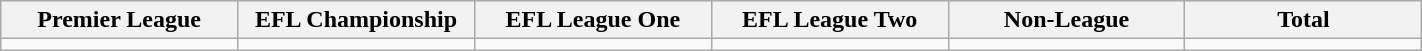<table class="wikitable">
<tr>
<th width="15%">Premier League</th>
<th width="15%">EFL Championship</th>
<th width="15%">EFL League One</th>
<th width="15%">EFL League Two</th>
<th width="15%">Non-League</th>
<th width="15%">Total</th>
</tr>
<tr>
<td></td>
<td></td>
<td></td>
<td></td>
<td></td>
<td></td>
</tr>
</table>
